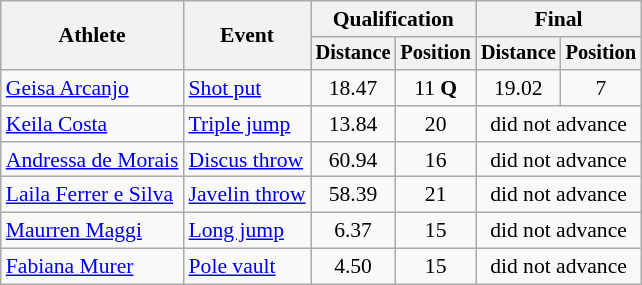<table class=wikitable style="font-size:90%">
<tr>
<th rowspan="2">Athlete</th>
<th rowspan="2">Event</th>
<th colspan="2">Qualification</th>
<th colspan="2">Final</th>
</tr>
<tr style="font-size:95%">
<th>Distance</th>
<th>Position</th>
<th>Distance</th>
<th>Position</th>
</tr>
<tr align=center>
<td align=left><a href='#'>Geisa Arcanjo</a></td>
<td align=left><a href='#'>Shot put</a></td>
<td>18.47</td>
<td>11 <strong>Q</strong></td>
<td>19.02</td>
<td>7</td>
</tr>
<tr align=center>
<td align=left><a href='#'>Keila Costa</a></td>
<td align=left><a href='#'>Triple jump</a></td>
<td>13.84</td>
<td>20</td>
<td colspan=2>did not advance</td>
</tr>
<tr align=center>
<td align=left><a href='#'>Andressa de Morais</a></td>
<td align=left><a href='#'>Discus throw</a></td>
<td>60.94</td>
<td>16</td>
<td colspan=2>did not advance</td>
</tr>
<tr align=center>
<td align=left><a href='#'>Laila Ferrer e Silva</a></td>
<td align=left><a href='#'>Javelin throw</a></td>
<td>58.39</td>
<td>21</td>
<td colspan=2>did not advance</td>
</tr>
<tr align=center>
<td align=left><a href='#'>Maurren Maggi</a></td>
<td align=left><a href='#'>Long jump</a></td>
<td>6.37</td>
<td>15</td>
<td colspan=2>did not advance</td>
</tr>
<tr align=center>
<td align=left><a href='#'>Fabiana Murer</a></td>
<td align=left><a href='#'>Pole vault</a></td>
<td>4.50</td>
<td>15</td>
<td colspan=2>did not advance</td>
</tr>
</table>
